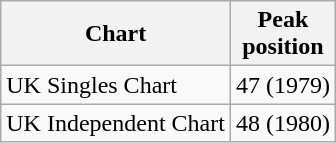<table class="wikitable">
<tr>
<th align="left">Chart</th>
<th align="centr">Peak<br>position</th>
</tr>
<tr>
<td align="left">UK Singles Chart</td>
<td align="centr">47 (1979)</td>
</tr>
<tr>
<td align="left">UK Independent Chart</td>
<td align="centr">48 (1980)</td>
</tr>
</table>
